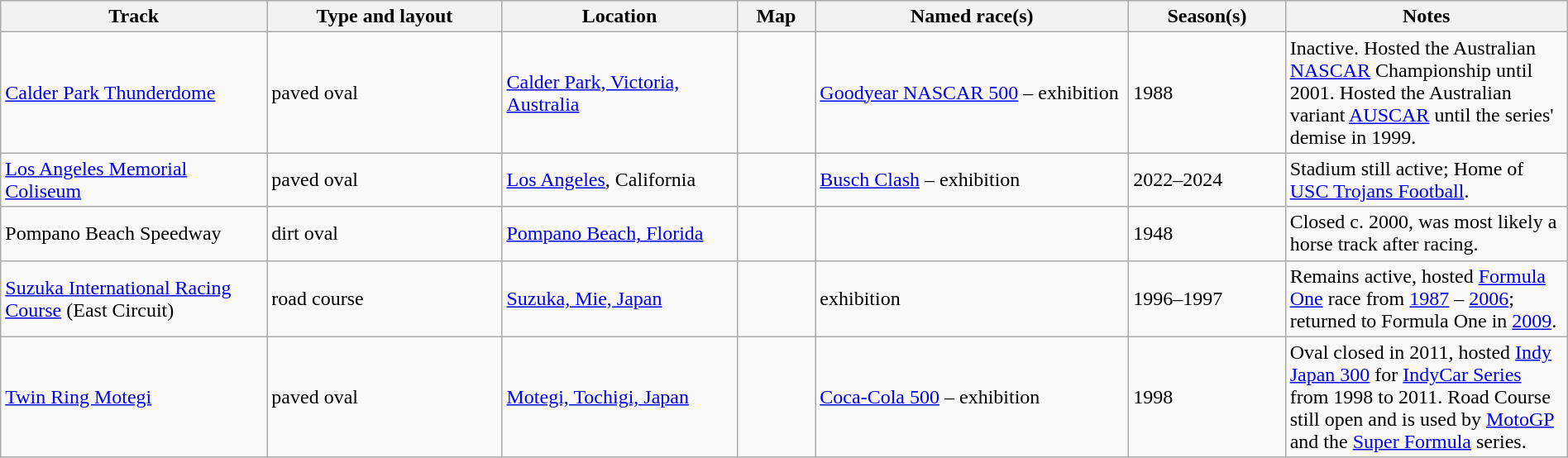<table class="wikitable sortable" style="width:100%;">
<tr>
<th style="width:17%;">Track</th>
<th style="width:15%;">Type and layout</th>
<th style="width:15%;">Location</th>
<th style="width:5%;">Map</th>
<th style="width:20%;">Named race(s)</th>
<th style="width:10%;">Season(s)</th>
<th style="width:18%;">Notes</th>
</tr>
<tr>
<td><a href='#'>Calder Park Thunderdome</a></td>
<td> paved oval</td>
<td><a href='#'>Calder Park, Victoria, Australia</a></td>
<td></td>
<td><a href='#'>Goodyear NASCAR 500</a> – exhibition</td>
<td>1988</td>
<td>Inactive. Hosted the Australian <a href='#'>NASCAR</a> Championship until 2001. Hosted the Australian variant <a href='#'>AUSCAR</a> until the series' demise in 1999.</td>
</tr>
<tr>
<td><a href='#'>Los Angeles Memorial Coliseum</a></td>
<td> paved oval</td>
<td><a href='#'>Los Angeles</a>, California</td>
<td></td>
<td><a href='#'>Busch Clash</a> – exhibition</td>
<td>2022–2024</td>
<td>Stadium still active; Home of <a href='#'>USC Trojans Football</a>.</td>
</tr>
<tr>
<td>Pompano Beach Speedway</td>
<td> dirt oval</td>
<td><a href='#'>Pompano Beach, Florida</a></td>
<td></td>
<td></td>
<td>1948</td>
<td>Closed c. 2000, was most likely a horse track after racing.</td>
</tr>
<tr>
<td><a href='#'>Suzuka International Racing Course</a> (East Circuit)</td>
<td> road course</td>
<td><a href='#'>Suzuka, Mie, Japan</a></td>
<td></td>
<td>exhibition</td>
<td>1996–1997</td>
<td>Remains active, hosted <a href='#'>Formula One</a> race from <a href='#'>1987</a> – <a href='#'>2006</a>; returned to Formula One in <a href='#'>2009</a>.</td>
</tr>
<tr>
<td><a href='#'>Twin Ring Motegi</a></td>
<td> paved oval</td>
<td><a href='#'>Motegi, Tochigi, Japan</a></td>
<td></td>
<td><a href='#'>Coca-Cola 500</a> – exhibition</td>
<td>1998</td>
<td>Oval closed in 2011, hosted <a href='#'>Indy Japan 300</a> for <a href='#'>IndyCar Series</a> from 1998 to 2011. Road Course still open and is used by <a href='#'>MotoGP</a> and the <a href='#'>Super Formula</a> series.</td>
</tr>
</table>
